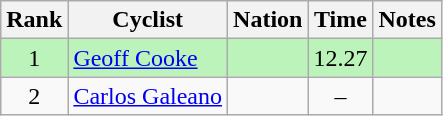<table class="wikitable sortable" style="text-align:center">
<tr>
<th>Rank</th>
<th>Cyclist</th>
<th>Nation</th>
<th>Time</th>
<th>Notes</th>
</tr>
<tr bgcolor=bbf3bb>
<td>1</td>
<td align=left data-sort-value="Cooke, Geoff"><a href='#'>Geoff Cooke</a></td>
<td align=left></td>
<td>12.27</td>
<td></td>
</tr>
<tr>
<td>2</td>
<td align=left data-sort-value="Galeano, Carlos"><a href='#'>Carlos Galeano</a></td>
<td align=left></td>
<td>–</td>
<td></td>
</tr>
</table>
